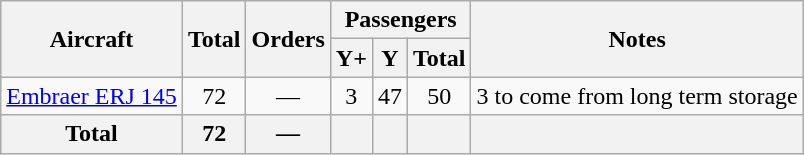<table class="wikitable" style="text-align:center;margin:auto;">
<tr>
<th rowspan="2">Aircraft</th>
<th rowspan="2">Total</th>
<th rowspan="2">Orders</th>
<th colspan="3">Passengers</th>
<th rowspan="2">Notes</th>
</tr>
<tr>
<th><abbr>Y+</abbr></th>
<th><abbr>Y</abbr></th>
<th>Total</th>
</tr>
<tr>
<td><a href='#'>Embraer ERJ 145</a></td>
<td>72</td>
<td>—</td>
<td>3</td>
<td>47</td>
<td>50</td>
<td>3 to come from long term storage</td>
</tr>
<tr>
<th>Total</th>
<th>72</th>
<th>—</th>
<th></th>
<th></th>
<th></th>
<th></th>
</tr>
</table>
